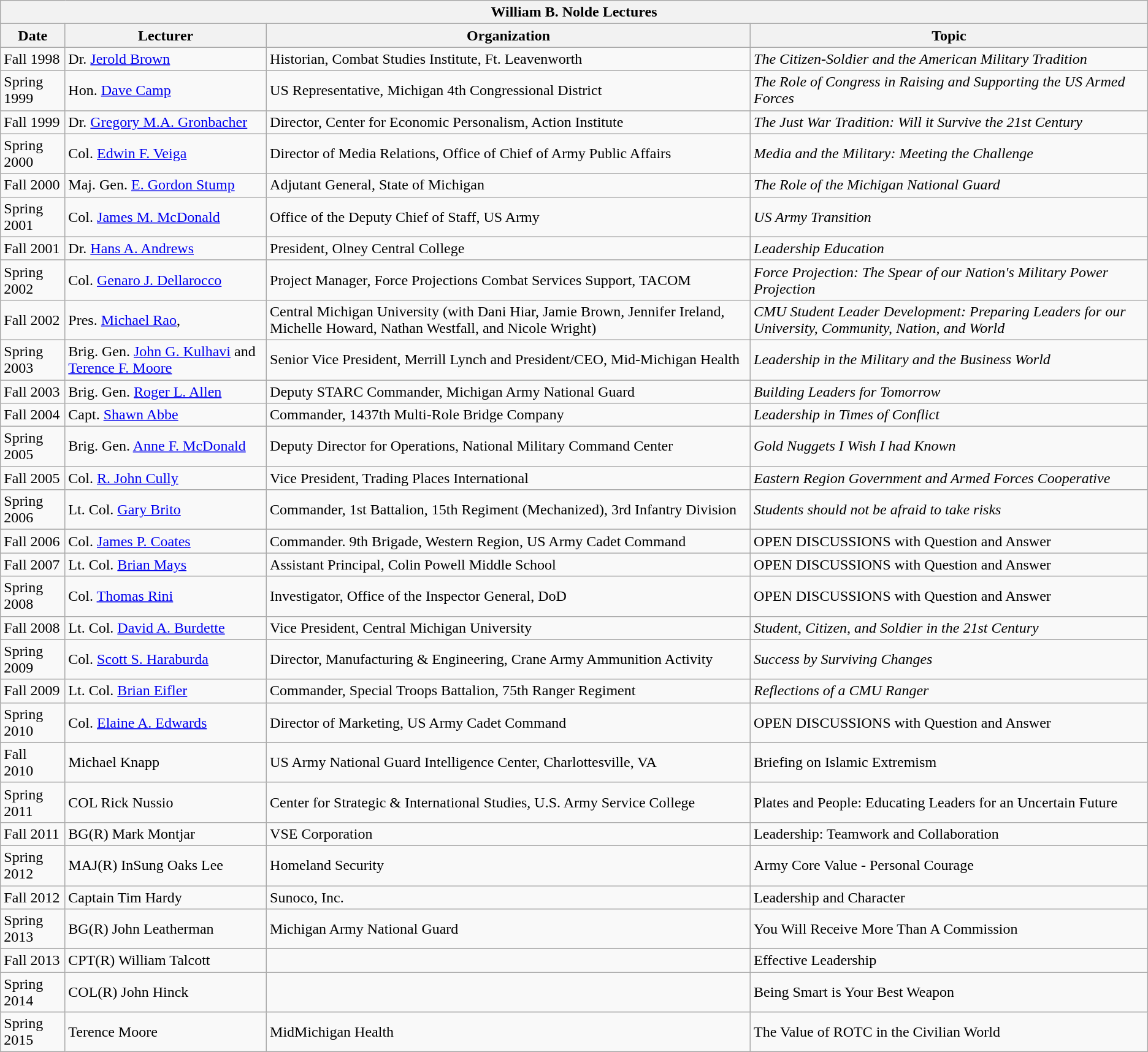<table class="wikitable">
<tr>
<th colspan="4"><strong>William B. Nolde Lectures</strong></th>
</tr>
<tr>
<th>Date</th>
<th>Lecturer</th>
<th>Organization</th>
<th>Topic</th>
</tr>
<tr>
<td>Fall 1998</td>
<td>Dr. <a href='#'>Jerold Brown</a></td>
<td>Historian, Combat Studies Institute, Ft. Leavenworth</td>
<td><em>The Citizen-Soldier and the American Military Tradition</em></td>
</tr>
<tr>
<td>Spring 1999</td>
<td>Hon. <a href='#'>Dave Camp</a></td>
<td>US Representative, Michigan 4th Congressional District</td>
<td><em>The Role of Congress in Raising and Supporting the US Armed Forces</em></td>
</tr>
<tr>
<td>Fall 1999</td>
<td>Dr. <a href='#'>Gregory M.A. Gronbacher</a></td>
<td>Director, Center for Economic Personalism, Action Institute</td>
<td><em>The Just War Tradition: Will it Survive the 21st Century</em> </td>
</tr>
<tr>
<td>Spring 2000</td>
<td>Col. <a href='#'>Edwin F. Veiga</a></td>
<td>Director of Media Relations, Office of Chief of Army Public Affairs</td>
<td><em>Media and the Military: Meeting the Challenge</em></td>
</tr>
<tr>
<td>Fall 2000</td>
<td>Maj. Gen. <a href='#'>E. Gordon Stump</a></td>
<td>Adjutant General, State of Michigan</td>
<td><em>The Role of the Michigan National Guard</em></td>
</tr>
<tr>
<td>Spring 2001</td>
<td>Col. <a href='#'>James M. McDonald</a></td>
<td>Office of the Deputy Chief of Staff, US Army</td>
<td><em>US Army Transition</em></td>
</tr>
<tr>
<td>Fall 2001</td>
<td>Dr. <a href='#'>Hans A. Andrews</a></td>
<td>President, Olney Central College</td>
<td><em>Leadership Education</em></td>
</tr>
<tr>
<td>Spring 2002</td>
<td>Col. <a href='#'>Genaro J. Dellarocco</a></td>
<td>Project Manager, Force Projections Combat Services Support, TACOM</td>
<td><em>Force Projection: The Spear of our Nation's Military Power Projection</em></td>
</tr>
<tr>
<td>Fall 2002</td>
<td>Pres. <a href='#'>Michael Rao</a>,</td>
<td>Central Michigan University (with Dani Hiar, Jamie Brown, Jennifer Ireland, Michelle Howard, Nathan Westfall, and Nicole Wright)</td>
<td><em>CMU Student Leader Development: Preparing Leaders for our University, Community, Nation, and World</em></td>
</tr>
<tr>
<td>Spring 2003</td>
<td>Brig. Gen. <a href='#'>John G. Kulhavi</a> and <a href='#'>Terence F. Moore</a></td>
<td>Senior Vice President, Merrill Lynch and President/CEO, Mid-Michigan Health</td>
<td><em>Leadership in the Military and the Business World</em> </td>
</tr>
<tr>
<td>Fall 2003</td>
<td>Brig. Gen. <a href='#'>Roger L. Allen</a></td>
<td>Deputy STARC Commander, Michigan Army National Guard</td>
<td><em>Building Leaders for Tomorrow</em> </td>
</tr>
<tr>
<td>Fall 2004</td>
<td>Capt. <a href='#'>Shawn Abbe</a></td>
<td>Commander, 1437th Multi-Role Bridge Company</td>
<td><em>Leadership in Times of Conflict</em> </td>
</tr>
<tr>
<td>Spring 2005</td>
<td>Brig. Gen. <a href='#'>Anne F. McDonald</a></td>
<td>Deputy Director for Operations, National Military Command Center</td>
<td><em>Gold Nuggets I Wish I had Known</em></td>
</tr>
<tr>
<td>Fall 2005</td>
<td>Col. <a href='#'>R. John Cully</a></td>
<td>Vice President, Trading Places International</td>
<td><em>Eastern Region Government and Armed Forces Cooperative</em> </td>
</tr>
<tr>
<td>Spring 2006</td>
<td>Lt. Col. <a href='#'>Gary Brito</a></td>
<td>Commander, 1st Battalion, 15th Regiment (Mechanized), 3rd Infantry Division</td>
<td><em>Students should not be afraid to take risks</em> </td>
</tr>
<tr>
<td>Fall 2006</td>
<td>Col. <a href='#'>James P. Coates</a></td>
<td>Commander. 9th Brigade, Western Region, US Army Cadet Command</td>
<td>OPEN DISCUSSIONS with Question and Answer</td>
</tr>
<tr>
<td>Fall 2007</td>
<td>Lt. Col. <a href='#'>Brian Mays</a></td>
<td>Assistant Principal, Colin Powell Middle School</td>
<td>OPEN DISCUSSIONS with Question and Answer</td>
</tr>
<tr>
<td>Spring 2008</td>
<td>Col. <a href='#'>Thomas Rini</a></td>
<td>Investigator, Office of the Inspector General, DoD</td>
<td>OPEN DISCUSSIONS with Question and Answer</td>
</tr>
<tr>
<td>Fall 2008</td>
<td>Lt. Col. <a href='#'>David A. Burdette</a></td>
<td>Vice President, Central Michigan University</td>
<td><em>Student, Citizen, and Soldier in the 21st Century</em></td>
</tr>
<tr>
<td>Spring 2009</td>
<td>Col. <a href='#'>Scott S. Haraburda</a></td>
<td>Director, Manufacturing & Engineering, Crane Army Ammunition Activity</td>
<td><em>Success by Surviving Changes</em> </td>
</tr>
<tr>
<td>Fall 2009</td>
<td>Lt. Col. <a href='#'>Brian Eifler</a></td>
<td>Commander, Special Troops Battalion, 75th Ranger Regiment</td>
<td><em>Reflections of a CMU Ranger</em> </td>
</tr>
<tr>
<td>Spring<br>2010</td>
<td>Col. <a href='#'>Elaine A. Edwards</a></td>
<td>Director of Marketing, US Army Cadet Command</td>
<td>OPEN DISCUSSIONS with Question and Answer</td>
</tr>
<tr>
<td>Fall<br>2010</td>
<td>Michael Knapp</td>
<td>US Army National Guard Intelligence Center, Charlottesville, VA</td>
<td>Briefing on Islamic Extremism</td>
</tr>
<tr>
<td>Spring<br>2011</td>
<td>COL Rick Nussio</td>
<td>Center for Strategic & International Studies, U.S. Army Service College</td>
<td>Plates and People: Educating Leaders for an Uncertain Future</td>
</tr>
<tr>
<td>Fall 2011</td>
<td>BG(R) Mark Montjar</td>
<td>VSE Corporation</td>
<td>Leadership: Teamwork and Collaboration</td>
</tr>
<tr>
<td>Spring 2012</td>
<td>MAJ(R) InSung Oaks Lee</td>
<td>Homeland Security</td>
<td>Army Core Value - Personal Courage</td>
</tr>
<tr>
<td>Fall 2012</td>
<td>Captain Tim Hardy</td>
<td>Sunoco, Inc.</td>
<td>Leadership and Character</td>
</tr>
<tr>
<td>Spring 2013</td>
<td>BG(R) John Leatherman</td>
<td>Michigan Army National Guard</td>
<td>You Will Receive More Than A Commission</td>
</tr>
<tr>
<td>Fall 2013</td>
<td>CPT(R) William Talcott</td>
<td></td>
<td>Effective Leadership</td>
</tr>
<tr>
<td>Spring 2014</td>
<td>COL(R) John Hinck</td>
<td></td>
<td>Being Smart is Your Best Weapon</td>
</tr>
<tr>
<td>Spring 2015</td>
<td>Terence Moore</td>
<td>MidMichigan Health</td>
<td>The Value of ROTC in the Civilian World</td>
</tr>
</table>
